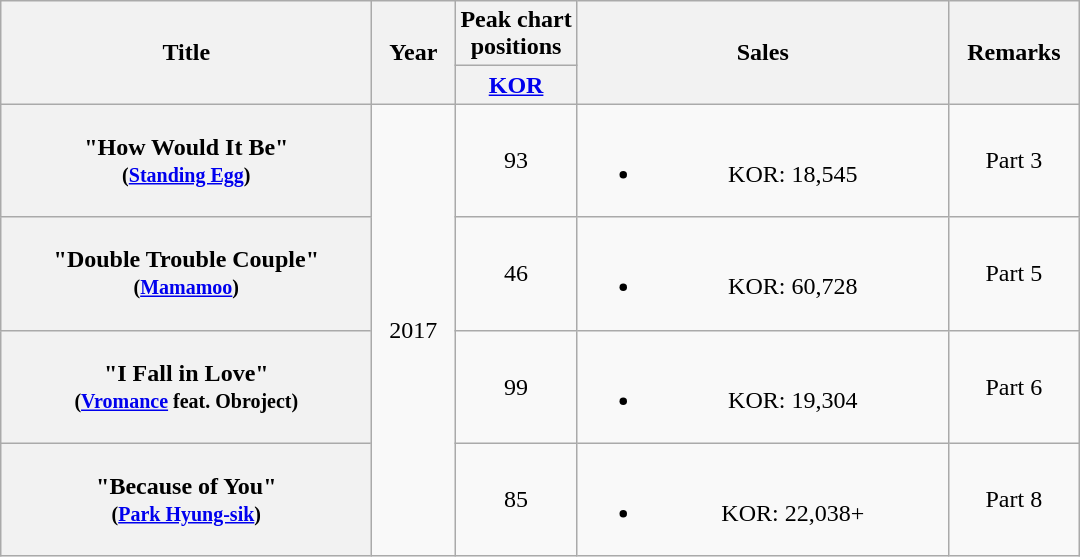<table class="wikitable plainrowheaders" style="text-align:center;" border="1">
<tr>
<th scope="col" rowspan="2" style="width:15em;">Title</th>
<th scope="col" rowspan="2" style="width:3em;">Year</th>
<th scope="col">Peak chart<br>positions</th>
<th scope="col" rowspan="2" style="width:15em;">Sales</th>
<th scope="col" rowspan="2" style="width:5em;">Remarks</th>
</tr>
<tr>
<th><a href='#'>KOR</a></th>
</tr>
<tr>
<th scope="row">"How Would It Be"<br><small>(<a href='#'>Standing Egg</a>)</small></th>
<td rowspan="4">2017</td>
<td>93</td>
<td><br><ul><li>KOR: 18,545</li></ul></td>
<td>Part 3</td>
</tr>
<tr>
<th scope="row">"Double Trouble Couple"<br><small>(<a href='#'>Mamamoo</a>)</small></th>
<td>46</td>
<td><br><ul><li>KOR: 60,728</li></ul></td>
<td>Part 5</td>
</tr>
<tr>
<th scope="row">"I Fall in Love"<br><small>(<a href='#'>Vromance</a> feat. Obroject)</small></th>
<td>99</td>
<td><br><ul><li>KOR: 19,304</li></ul></td>
<td>Part 6</td>
</tr>
<tr>
<th scope="row">"Because of You"<br><small>(<a href='#'>Park Hyung-sik</a>)</small></th>
<td>85</td>
<td><br><ul><li>KOR: 22,038+</li></ul></td>
<td>Part 8</td>
</tr>
</table>
